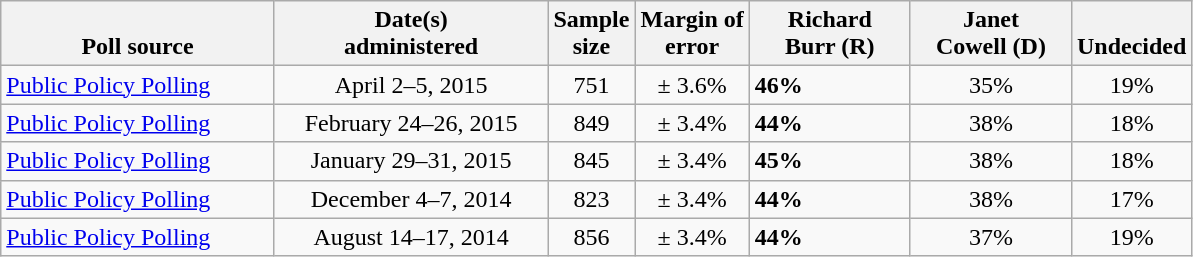<table class="wikitable">
<tr valign= bottom>
<th style="width:175px;">Poll source</th>
<th style="width:175px;">Date(s)<br>administered</th>
<th class=small>Sample<br>size</th>
<th class=small>Margin of<br>error</th>
<th style="width:100px;">Richard<br>Burr (R)</th>
<th style="width:100px;">Janet<br>Cowell (D)</th>
<th>Undecided</th>
</tr>
<tr>
<td><a href='#'>Public Policy Polling</a></td>
<td align=center>April 2–5, 2015</td>
<td align=center>751</td>
<td align=center>± 3.6%</td>
<td><strong>46%</strong></td>
<td align=center>35%</td>
<td align=center>19%</td>
</tr>
<tr>
<td><a href='#'>Public Policy Polling</a></td>
<td align=center>February 24–26, 2015</td>
<td align=center>849</td>
<td align=center>± 3.4%</td>
<td><strong>44%</strong></td>
<td align=center>38%</td>
<td align=center>18%</td>
</tr>
<tr>
<td><a href='#'>Public Policy Polling</a></td>
<td align=center>January 29–31, 2015</td>
<td align=center>845</td>
<td align=center>± 3.4%</td>
<td><strong>45%</strong></td>
<td align=center>38%</td>
<td align=center>18%</td>
</tr>
<tr>
<td><a href='#'>Public Policy Polling</a></td>
<td align=center>December 4–7, 2014</td>
<td align=center>823</td>
<td align=center>± 3.4%</td>
<td><strong>44%</strong></td>
<td align=center>38%</td>
<td align=center>17%</td>
</tr>
<tr>
<td><a href='#'>Public Policy Polling</a></td>
<td align=center>August 14–17, 2014</td>
<td align=center>856</td>
<td align=center>± 3.4%</td>
<td><strong>44%</strong></td>
<td align=center>37%</td>
<td align=center>19%</td>
</tr>
</table>
